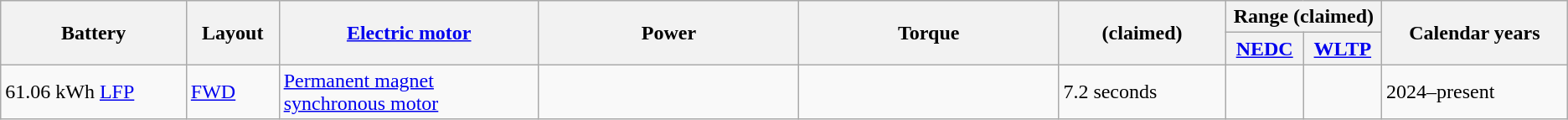<table class="wikitable" style="text-align:left">
<tr>
<th rowspan="2" width="10%">Battery</th>
<th rowspan="2" width="5%">Layout</th>
<th rowspan="2" width="14%"><a href='#'>Electric motor</a></th>
<th rowspan="2" width="14%">Power</th>
<th rowspan="2" width="14%">Torque</th>
<th rowspan="2" width="9%"> (claimed)</th>
<th colspan="2">Range (claimed)</th>
<th rowspan="2" width="10%">Calendar years</th>
</tr>
<tr>
<th width="4%"><a href='#'>NEDC</a></th>
<th width="4%"><a href='#'>WLTP</a></th>
</tr>
<tr>
<td>61.06 kWh <a href='#'>LFP</a></td>
<td><a href='#'>FWD</a></td>
<td><a href='#'>Permanent magnet synchronous motor</a></td>
<td></td>
<td></td>
<td>7.2 seconds</td>
<td></td>
<td></td>
<td>2024–present</td>
</tr>
</table>
